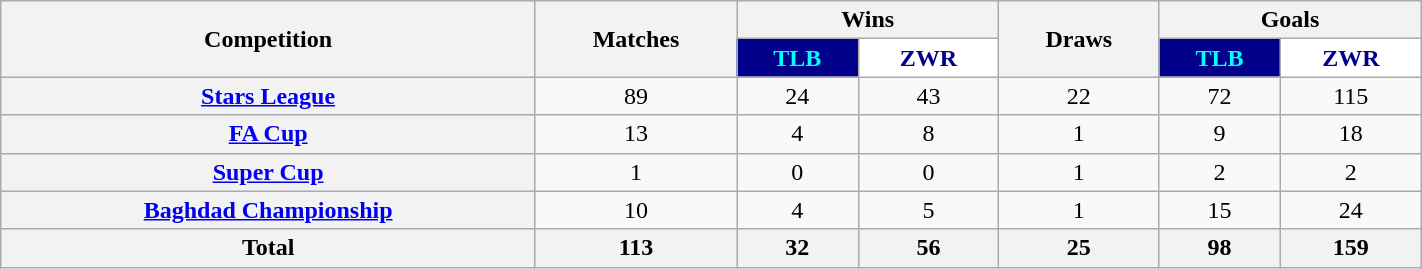<table class="wikitable" style="font-size:100%; width: 75%; text-align: center;">
<tr>
<th rowspan="2">Competition</th>
<th rowspan="2">Matches</th>
<th colspan="2">Wins</th>
<th rowspan="2">Draws</th>
<th colspan="2">Goals</th>
</tr>
<tr>
<th style="color:#00FFFF; background:#00008B;">TLB</th>
<th style="color:#00008B; background:#fff;">ZWR</th>
<th style="color:#00FFFF; background:#00008B;">TLB</th>
<th style="color:#00008B; background:#fff;">ZWR</th>
</tr>
<tr>
<th scope="row"><a href='#'>Stars League</a></th>
<td>89</td>
<td>24</td>
<td>43</td>
<td>22</td>
<td>72</td>
<td>115</td>
</tr>
<tr>
<th scope="row"><a href='#'>FA Cup</a></th>
<td>13</td>
<td>4</td>
<td>8</td>
<td>1</td>
<td>9</td>
<td>18</td>
</tr>
<tr>
<th scope="row"><a href='#'>Super Cup</a></th>
<td>1</td>
<td>0</td>
<td>0</td>
<td>1</td>
<td>2</td>
<td>2</td>
</tr>
<tr>
<th scope="row"><a href='#'>Baghdad Championship</a></th>
<td>10</td>
<td>4</td>
<td>5</td>
<td>1</td>
<td>15</td>
<td>24</td>
</tr>
<tr>
<th scope="row">Total</th>
<th>113</th>
<th>32</th>
<th>56</th>
<th>25</th>
<th>98</th>
<th>159</th>
</tr>
</table>
